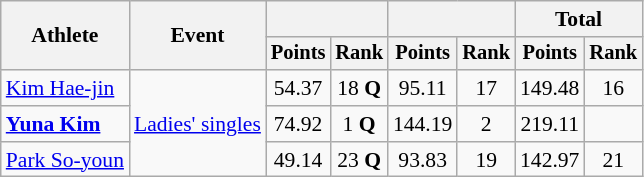<table class="wikitable" style="font-size:90%">
<tr>
<th rowspan="2">Athlete</th>
<th rowspan="2">Event</th>
<th colspan="2"></th>
<th colspan="2"></th>
<th colspan="2">Total</th>
</tr>
<tr style="font-size:95%">
<th>Points</th>
<th>Rank</th>
<th>Points</th>
<th>Rank</th>
<th>Points</th>
<th>Rank</th>
</tr>
<tr align=center>
<td align=left><a href='#'>Kim Hae-jin</a></td>
<td align=left rowspan=3><a href='#'>Ladies' singles</a></td>
<td>54.37</td>
<td>18 <strong>Q</strong></td>
<td>95.11</td>
<td>17</td>
<td>149.48</td>
<td>16</td>
</tr>
<tr align=center>
<td align=left><strong><a href='#'>Yuna Kim</a></strong></td>
<td>74.92</td>
<td>1 <strong>Q</strong></td>
<td>144.19</td>
<td>2</td>
<td>219.11</td>
<td></td>
</tr>
<tr align=center>
<td align=left><a href='#'>Park So-youn</a></td>
<td>49.14</td>
<td>23 <strong>Q</strong></td>
<td>93.83</td>
<td>19</td>
<td>142.97</td>
<td>21</td>
</tr>
</table>
